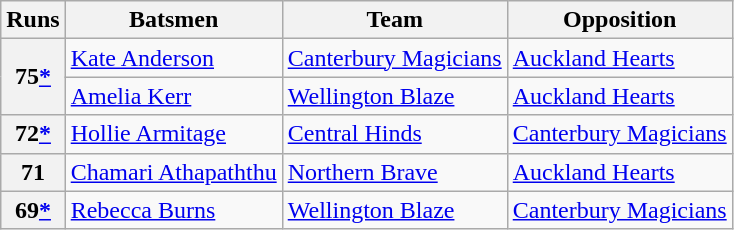<table class="wikitable">
<tr>
<th>Runs</th>
<th>Batsmen</th>
<th>Team</th>
<th>Opposition</th>
</tr>
<tr>
<th rowspan="2">75<a href='#'>*</a></th>
<td><a href='#'>Kate Anderson</a></td>
<td><a href='#'>Canterbury Magicians</a></td>
<td><a href='#'>Auckland Hearts</a></td>
</tr>
<tr>
<td><a href='#'>Amelia Kerr</a></td>
<td><a href='#'>Wellington Blaze</a></td>
<td><a href='#'>Auckland Hearts</a></td>
</tr>
<tr>
<th>72<a href='#'>*</a></th>
<td><a href='#'>Hollie Armitage</a></td>
<td><a href='#'>Central Hinds</a></td>
<td><a href='#'>Canterbury Magicians</a></td>
</tr>
<tr>
<th>71</th>
<td><a href='#'>Chamari Athapaththu</a></td>
<td><a href='#'>Northern Brave</a></td>
<td><a href='#'>Auckland Hearts</a></td>
</tr>
<tr>
<th>69<a href='#'>*</a></th>
<td><a href='#'>Rebecca Burns</a></td>
<td><a href='#'>Wellington Blaze</a></td>
<td><a href='#'>Canterbury Magicians</a></td>
</tr>
</table>
